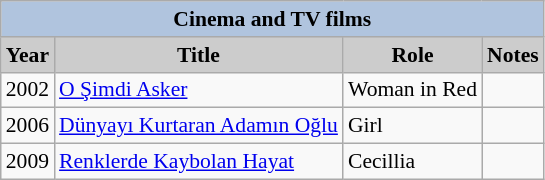<table class="wikitable" style="font-size:90%">
<tr>
<th colspan="4" style="background:LightSteelBlue">Cinema and TV films</th>
</tr>
<tr>
<th style="background:#CCCCCC">Year</th>
<th style="background:#CCCCCC">Title</th>
<th style="background:#CCCCCC">Role</th>
<th style="background:#CCCCCC">Notes</th>
</tr>
<tr>
<td>2002</td>
<td><a href='#'>O Şimdi Asker</a></td>
<td>Woman in Red</td>
<td></td>
</tr>
<tr>
<td>2006</td>
<td><a href='#'>Dünyayı Kurtaran Adamın Oğlu</a></td>
<td>Girl</td>
<td></td>
</tr>
<tr>
<td>2009</td>
<td><a href='#'>Renklerde Kaybolan Hayat</a></td>
<td>Cecillia</td>
<td></td>
</tr>
</table>
